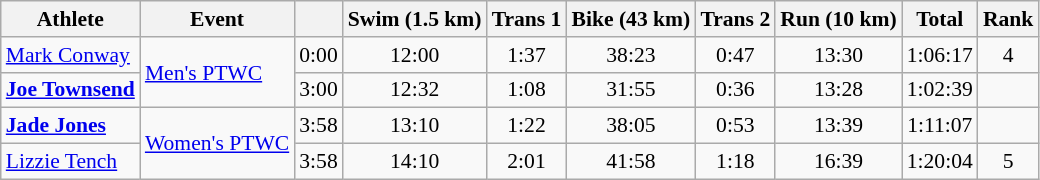<table class="wikitable" border="1" style="font-size:90%">
<tr>
<th>Athlete</th>
<th>Event</th>
<th></th>
<th>Swim (1.5 km)</th>
<th>Trans 1</th>
<th>Bike (43 km)</th>
<th>Trans 2</th>
<th>Run (10 km)</th>
<th>Total</th>
<th>Rank</th>
</tr>
<tr align=center>
<td align=left><a href='#'>Mark Conway</a></td>
<td align=left rowspan=2><a href='#'>Men's PTWC</a></td>
<td>0:00</td>
<td>12:00</td>
<td>1:37</td>
<td>38:23</td>
<td>0:47</td>
<td>13:30</td>
<td>1:06:17</td>
<td>4</td>
</tr>
<tr align=center>
<td align=left><strong><a href='#'>Joe Townsend</a></strong></td>
<td>3:00</td>
<td>12:32</td>
<td>1:08</td>
<td>31:55</td>
<td>0:36</td>
<td>13:28</td>
<td>1:02:39</td>
<td></td>
</tr>
<tr align=center>
<td align=left><strong><a href='#'>Jade Jones</a></strong></td>
<td align=left rowspan=2><a href='#'>Women's PTWC</a></td>
<td>3:58</td>
<td>13:10</td>
<td>1:22</td>
<td>38:05</td>
<td>0:53</td>
<td>13:39</td>
<td>1:11:07</td>
<td></td>
</tr>
<tr align=center>
<td align=left><a href='#'>Lizzie Tench</a></td>
<td>3:58</td>
<td>14:10</td>
<td>2:01</td>
<td>41:58</td>
<td>1:18</td>
<td>16:39</td>
<td>1:20:04</td>
<td>5</td>
</tr>
</table>
